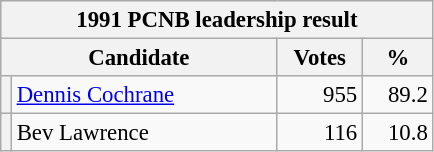<table class="wikitable" style="font-size: 95%;">
<tr style="background-color:#E9E9E9">
<th colspan="4">1991 PCNB leadership result</th>
</tr>
<tr style="background-color:#E9E9E9">
<th colspan="2" style="width: 170px">Candidate</th>
<th style="width: 50px">Votes</th>
<th style="width: 40px">%</th>
</tr>
<tr>
<th></th>
<td style="width: 170px"><a href='#'>Dennis Cochrane</a></td>
<td align="right">955</td>
<td align="right">89.2</td>
</tr>
<tr>
<th></th>
<td style="width: 170px">Bev Lawrence</td>
<td align="right">116</td>
<td align="right">10.8</td>
</tr>
</table>
